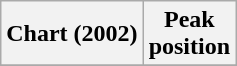<table class="wikitable sortable">
<tr>
<th align="left">Chart (2002)</th>
<th align="center">Peak<br>position</th>
</tr>
<tr>
</tr>
</table>
